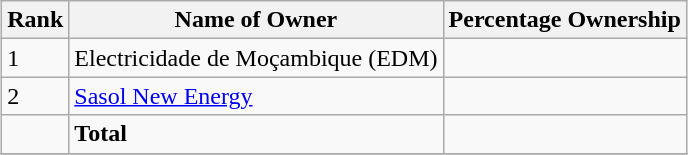<table class="wikitable sortable" style="margin: 0.5em auto">
<tr>
<th>Rank</th>
<th>Name of Owner</th>
<th>Percentage Ownership</th>
</tr>
<tr>
<td>1</td>
<td>Electricidade de Moçambique (EDM)</td>
<td></td>
</tr>
<tr>
<td>2</td>
<td><a href='#'>Sasol New Energy</a></td>
<td></td>
</tr>
<tr>
<td></td>
<td><strong>Total</strong></td>
<td></td>
</tr>
<tr>
</tr>
</table>
